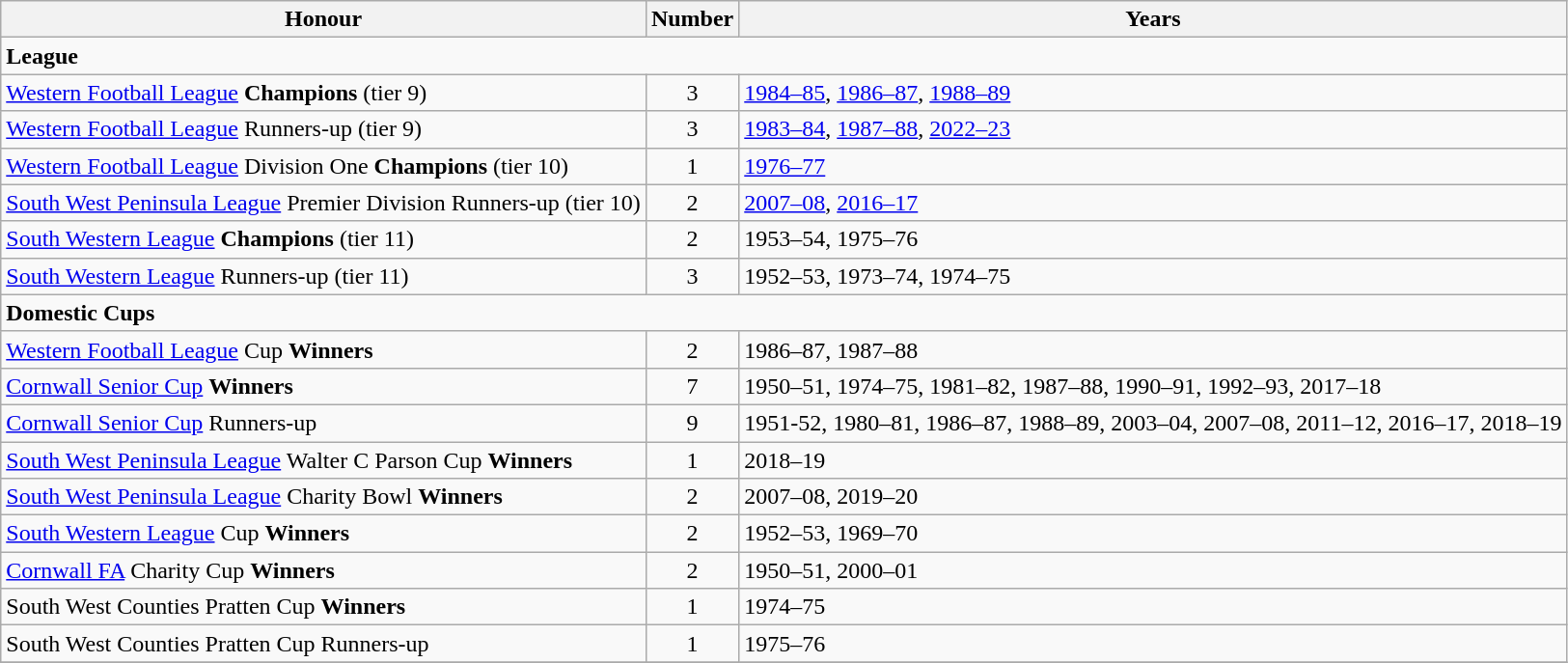<table class="wikitable">
<tr align=left>
<th>Honour</th>
<th>Number</th>
<th>Years</th>
</tr>
<tr>
<td style="text-align:left;" colspan="6"><strong>League</strong></td>
</tr>
<tr>
<td><a href='#'>Western Football League</a> <strong>Champions</strong> (tier 9)</td>
<td align=center>3</td>
<td><a href='#'>1984–85</a>, <a href='#'>1986–87</a>, <a href='#'>1988–89</a></td>
</tr>
<tr>
<td><a href='#'>Western Football League</a> Runners-up (tier 9)</td>
<td align=center>3</td>
<td><a href='#'>1983–84</a>, <a href='#'>1987–88</a>, <a href='#'>2022–23</a></td>
</tr>
<tr>
<td><a href='#'>Western Football League</a> Division One <strong>Champions</strong> (tier 10)</td>
<td align=center>1</td>
<td><a href='#'>1976–77</a></td>
</tr>
<tr>
<td><a href='#'>South West Peninsula League</a> Premier Division Runners-up (tier 10)</td>
<td align=center>2</td>
<td><a href='#'>2007–08</a>, <a href='#'>2016–17</a></td>
</tr>
<tr>
<td><a href='#'>South Western League</a> <strong>Champions</strong> (tier 11)</td>
<td align=center>2</td>
<td>1953–54, 1975–76</td>
</tr>
<tr>
<td><a href='#'>South Western League</a> Runners-up (tier 11)</td>
<td align=center>3</td>
<td>1952–53, 1973–74, 1974–75</td>
</tr>
<tr>
<td style="text-align:left;" colspan="6"><strong>Domestic Cups</strong></td>
</tr>
<tr>
<td><a href='#'>Western Football League</a> Cup <strong>Winners</strong></td>
<td align=center>2</td>
<td>1986–87, 1987–88</td>
</tr>
<tr>
<td><a href='#'>Cornwall Senior Cup</a> <strong>Winners</strong></td>
<td align=center>7</td>
<td>1950–51, 1974–75, 1981–82, 1987–88, 1990–91, 1992–93, 2017–18</td>
</tr>
<tr>
<td><a href='#'>Cornwall Senior Cup</a> Runners-up</td>
<td align=center>9</td>
<td>1951-52, 1980–81, 1986–87, 1988–89, 2003–04, 2007–08, 2011–12, 2016–17, 2018–19</td>
</tr>
<tr>
<td><a href='#'>South West Peninsula League</a> Walter C Parson Cup <strong>Winners</strong></td>
<td align=center>1</td>
<td>2018–19</td>
</tr>
<tr>
<td><a href='#'>South West Peninsula League</a> Charity Bowl <strong>Winners</strong></td>
<td align=center>2</td>
<td>2007–08, 2019–20</td>
</tr>
<tr>
<td><a href='#'>South Western League</a> Cup <strong>Winners</strong></td>
<td align=center>2</td>
<td>1952–53, 1969–70</td>
</tr>
<tr>
<td><a href='#'>Cornwall FA</a> Charity Cup <strong>Winners</strong></td>
<td align=center>2</td>
<td>1950–51, 2000–01</td>
</tr>
<tr>
<td>South West Counties Pratten Cup <strong>Winners</strong></td>
<td align=center>1</td>
<td>1974–75</td>
</tr>
<tr>
<td>South West Counties Pratten Cup Runners-up</td>
<td align=center>1</td>
<td>1975–76</td>
</tr>
<tr>
</tr>
</table>
